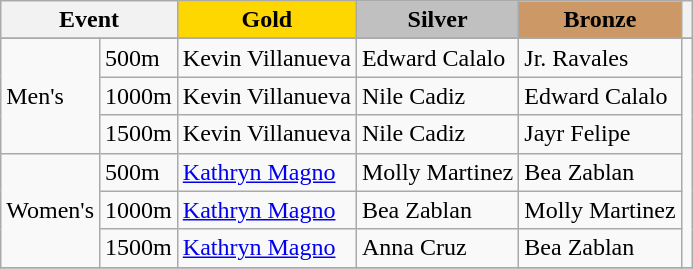<table class='wikitable'>
<tr>
<th colspan=2>Event</th>
<td align=center bgcolor=gold><strong>Gold</strong></td>
<td align=center bgcolor=silver><strong>Silver</strong></td>
<td align=center bgcolor=cc9966><strong>Bronze</strong></td>
<th></th>
</tr>
<tr>
</tr>
<tr>
<td rowspan=3>Men's</td>
<td>500m</td>
<td>Kevin Villanueva</td>
<td>Edward Calalo</td>
<td>Jr. Ravales</td>
<td rowspan=6></td>
</tr>
<tr>
<td>1000m</td>
<td>Kevin Villanueva</td>
<td>Nile Cadiz</td>
<td>Edward Calalo</td>
</tr>
<tr>
<td>1500m</td>
<td>Kevin Villanueva</td>
<td>Nile Cadiz</td>
<td>Jayr Felipe</td>
</tr>
<tr>
<td rowspan=3>Women's</td>
<td>500m</td>
<td><a href='#'>Kathryn Magno</a></td>
<td>Molly Martinez</td>
<td>Bea Zablan</td>
</tr>
<tr>
<td>1000m</td>
<td><a href='#'>Kathryn Magno</a></td>
<td>Bea Zablan</td>
<td>Molly Martinez</td>
</tr>
<tr>
<td>1500m</td>
<td><a href='#'>Kathryn Magno</a></td>
<td>Anna Cruz</td>
<td>Bea Zablan</td>
</tr>
<tr>
</tr>
</table>
